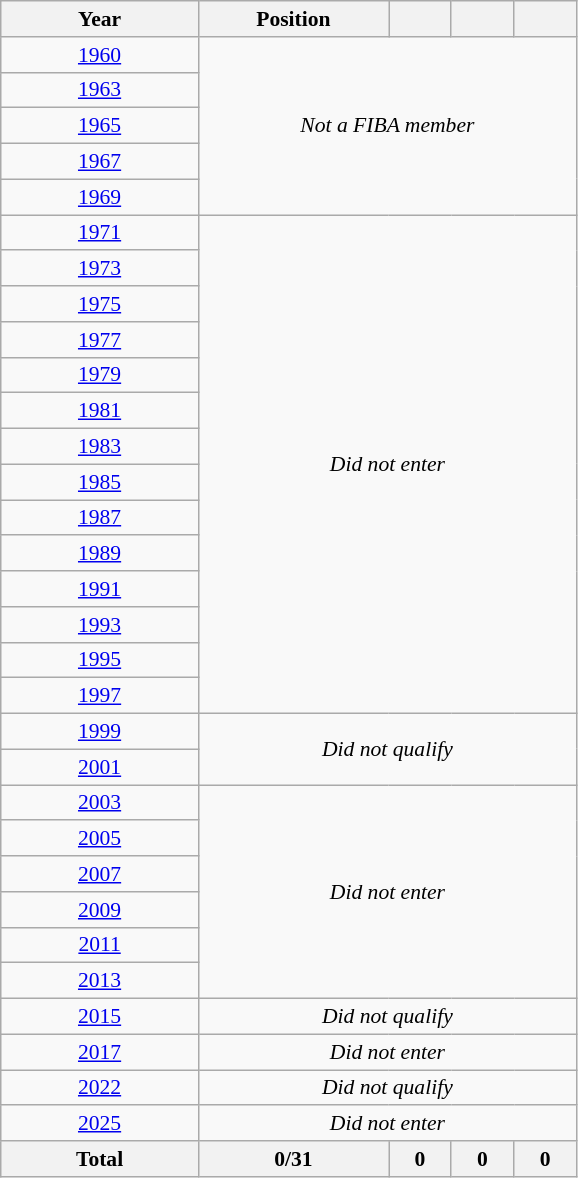<table class="wikitable" style="text-align: center;font-size:90%;">
<tr>
<th width=125>Year</th>
<th width=120>Position</th>
<th width=35></th>
<th width=35></th>
<th width=35></th>
</tr>
<tr>
<td> <a href='#'>1960</a></td>
<td colspan="4" rowspan="5"><em>Not a FIBA member</em></td>
</tr>
<tr>
<td> <a href='#'>1963</a></td>
</tr>
<tr>
<td> <a href='#'>1965</a></td>
</tr>
<tr>
<td> <a href='#'>1967</a></td>
</tr>
<tr>
<td> <a href='#'>1969</a></td>
</tr>
<tr>
<td> <a href='#'>1971</a></td>
<td colspan="4" rowspan="14"><em>Did not enter</em></td>
</tr>
<tr>
<td> <a href='#'>1973</a></td>
</tr>
<tr>
<td> <a href='#'>1975</a></td>
</tr>
<tr>
<td> <a href='#'>1977</a></td>
</tr>
<tr>
<td> <a href='#'>1979</a></td>
</tr>
<tr>
<td> <a href='#'>1981</a></td>
</tr>
<tr>
<td> <a href='#'>1983</a></td>
</tr>
<tr>
<td> <a href='#'>1985</a></td>
</tr>
<tr>
<td> <a href='#'>1987</a></td>
</tr>
<tr>
<td> <a href='#'>1989</a></td>
</tr>
<tr>
<td> <a href='#'>1991</a></td>
</tr>
<tr>
<td> <a href='#'>1993</a></td>
</tr>
<tr>
<td> <a href='#'>1995</a></td>
</tr>
<tr>
<td> <a href='#'>1997</a></td>
</tr>
<tr>
<td> <a href='#'>1999</a></td>
<td rowspan=2 colspan=4><em>Did not qualify</em></td>
</tr>
<tr>
<td> <a href='#'>2001</a></td>
</tr>
<tr>
<td> <a href='#'>2003</a></td>
<td rowspan=6 colspan=4><em>Did not enter</em></td>
</tr>
<tr>
<td> <a href='#'>2005</a></td>
</tr>
<tr>
<td> <a href='#'>2007</a></td>
</tr>
<tr>
<td> <a href='#'>2009</a></td>
</tr>
<tr>
<td> <a href='#'>2011</a></td>
</tr>
<tr>
<td> <a href='#'>2013</a></td>
</tr>
<tr>
<td> <a href='#'>2015</a></td>
<td colspan=4><em>Did not qualify</em></td>
</tr>
<tr>
<td> <a href='#'>2017</a></td>
<td colspan=4><em>Did not enter</em></td>
</tr>
<tr>
<td> <a href='#'>2022</a></td>
<td colspan=4><em>Did not qualify</em></td>
</tr>
<tr>
<td> <a href='#'>2025</a></td>
<td colspan=4><em>Did not enter</em></td>
</tr>
<tr>
<th>Total</th>
<th>0/31</th>
<th>0</th>
<th>0</th>
<th>0</th>
</tr>
</table>
